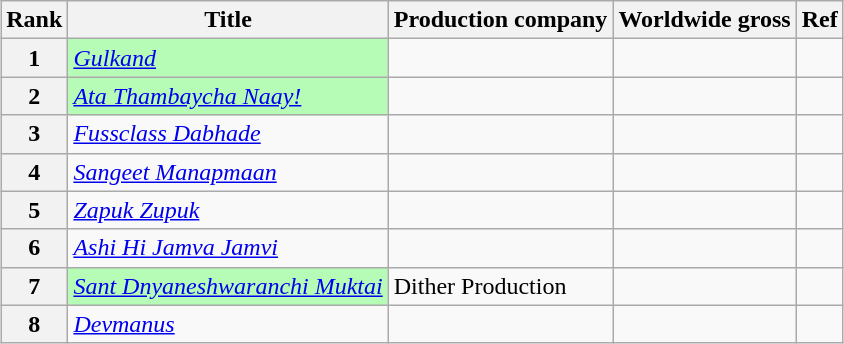<table class="wikitable sortable" style="margin:auto; margin:auto;">
<tr>
<th>Rank</th>
<th>Title</th>
<th>Production company</th>
<th>Worldwide gross</th>
<th>Ref</th>
</tr>
<tr>
<th>1</th>
<td style="text-align:left; background:#b6fcb6;"><em><a href='#'>Gulkand</a></em></td>
<td></td>
<td></td>
<td></td>
</tr>
<tr>
<th>2</th>
<td style="text-align:left; background:#b6fcb6;"><em><a href='#'>Ata Thambaycha Naay!</a></em></td>
<td></td>
<td></td>
<td></td>
</tr>
<tr>
<th>3</th>
<td style="text-align:left;"><em><a href='#'>Fussclass Dabhade</a></em></td>
<td></td>
<td></td>
<td></td>
</tr>
<tr>
<th>4</th>
<td style="text-align:left;"><em><a href='#'>Sangeet Manapmaan</a></em></td>
<td></td>
<td></td>
<td></td>
</tr>
<tr>
<th>5</th>
<td style="text-align:left;"><em><a href='#'>Zapuk Zupuk</a></em></td>
<td></td>
<td></td>
<td></td>
</tr>
<tr>
<th>6</th>
<td style="text-align:left;"><em><a href='#'>Ashi Hi Jamva Jamvi</a></em></td>
<td></td>
<td></td>
<td></td>
</tr>
<tr>
<th>7</th>
<td style="text-align:left; background:#b6fcb6;"><em><a href='#'>Sant Dnyaneshwaranchi Muktai</a></em></td>
<td>Dither Production</td>
<td></td>
<td></td>
</tr>
<tr>
<th>8</th>
<td style="text-align:left;"><em><a href='#'>Devmanus</a></em></td>
<td></td>
<td></td>
<td></td>
</tr>
</table>
